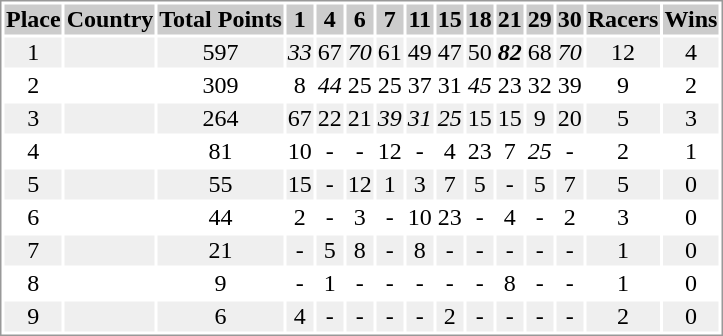<table border="0" style="border: 1px solid #999; background-color:#FFFFFF; text-align:center">
<tr align="center" bgcolor="#CCCCCC">
<th>Place</th>
<th>Country</th>
<th>Total Points</th>
<th>1</th>
<th>4</th>
<th>6</th>
<th>7</th>
<th>11</th>
<th>15</th>
<th>18</th>
<th>21</th>
<th>29</th>
<th>30</th>
<th>Racers</th>
<th>Wins</th>
</tr>
<tr bgcolor="#EFEFEF">
<td>1</td>
<td align="left"></td>
<td>597</td>
<td><em>33</em></td>
<td>67</td>
<td><em>70</em></td>
<td>61</td>
<td>49</td>
<td>47</td>
<td>50</td>
<td><strong><em>82</em></strong></td>
<td>68</td>
<td><em>70</em></td>
<td>12</td>
<td>4</td>
</tr>
<tr>
<td>2</td>
<td align="left"></td>
<td>309</td>
<td>8</td>
<td><em>44</em></td>
<td>25</td>
<td>25</td>
<td>37</td>
<td>31</td>
<td><em>45</em></td>
<td>23</td>
<td>32</td>
<td>39</td>
<td>9</td>
<td>2</td>
</tr>
<tr bgcolor="#EFEFEF">
<td>3</td>
<td align="left"></td>
<td>264</td>
<td>67</td>
<td>22</td>
<td>21</td>
<td><em>39</em></td>
<td><em>31</em></td>
<td><em>25</em></td>
<td>15</td>
<td>15</td>
<td>9</td>
<td>20</td>
<td>5</td>
<td>3</td>
</tr>
<tr>
<td>4</td>
<td align="left"></td>
<td>81</td>
<td>10</td>
<td>-</td>
<td>-</td>
<td>12</td>
<td>-</td>
<td>4</td>
<td>23</td>
<td>7</td>
<td><em>25</em></td>
<td>-</td>
<td>2</td>
<td>1</td>
</tr>
<tr bgcolor="#EFEFEF">
<td>5</td>
<td align="left"></td>
<td>55</td>
<td>15</td>
<td>-</td>
<td>12</td>
<td>1</td>
<td>3</td>
<td>7</td>
<td>5</td>
<td>-</td>
<td>5</td>
<td>7</td>
<td>5</td>
<td>0</td>
</tr>
<tr>
<td>6</td>
<td align="left"></td>
<td>44</td>
<td>2</td>
<td>-</td>
<td>3</td>
<td>-</td>
<td>10</td>
<td>23</td>
<td>-</td>
<td>4</td>
<td>-</td>
<td>2</td>
<td>3</td>
<td>0</td>
</tr>
<tr bgcolor="#EFEFEF">
<td>7</td>
<td align="left"></td>
<td>21</td>
<td>-</td>
<td>5</td>
<td>8</td>
<td>-</td>
<td>8</td>
<td>-</td>
<td>-</td>
<td>-</td>
<td>-</td>
<td>-</td>
<td>1</td>
<td>0</td>
</tr>
<tr>
<td>8</td>
<td align="left"></td>
<td>9</td>
<td>-</td>
<td>1</td>
<td>-</td>
<td>-</td>
<td>-</td>
<td>-</td>
<td>-</td>
<td>8</td>
<td>-</td>
<td>-</td>
<td>1</td>
<td>0</td>
</tr>
<tr bgcolor="#EFEFEF">
<td>9</td>
<td align="left"></td>
<td>6</td>
<td>4</td>
<td>-</td>
<td>-</td>
<td>-</td>
<td>-</td>
<td>2</td>
<td>-</td>
<td>-</td>
<td>-</td>
<td>-</td>
<td>2</td>
<td>0</td>
</tr>
</table>
